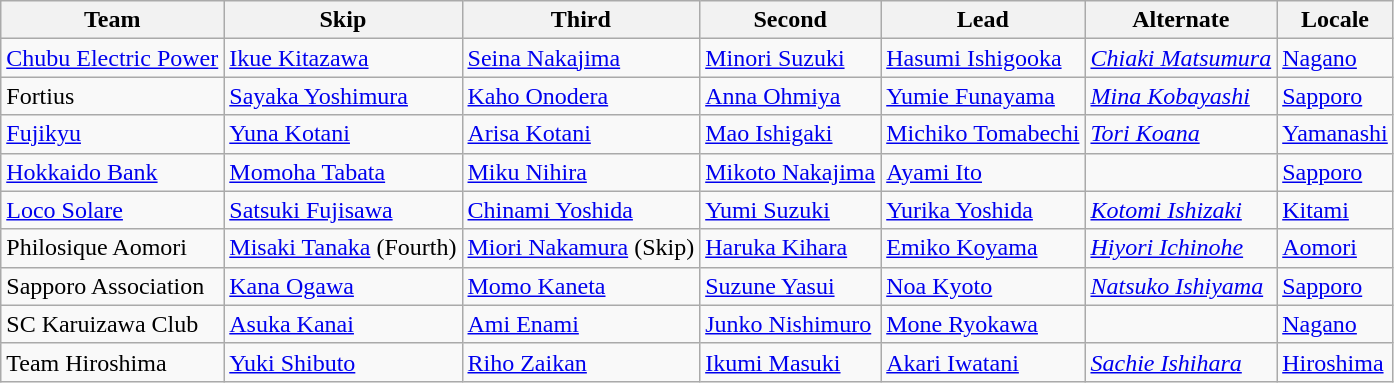<table class="wikitable">
<tr>
<th scope="col">Team</th>
<th scope="col">Skip</th>
<th scope="col">Third</th>
<th scope="col">Second</th>
<th scope="col">Lead</th>
<th scope="col">Alternate</th>
<th scope="col">Locale</th>
</tr>
<tr>
<td><a href='#'>Chubu Electric Power</a></td>
<td><a href='#'>Ikue Kitazawa</a></td>
<td><a href='#'>Seina Nakajima</a></td>
<td><a href='#'>Minori Suzuki</a></td>
<td><a href='#'>Hasumi Ishigooka</a></td>
<td><em><a href='#'>Chiaki Matsumura</a></em></td>
<td> <a href='#'>Nagano</a></td>
</tr>
<tr>
<td>Fortius</td>
<td><a href='#'>Sayaka Yoshimura</a></td>
<td><a href='#'>Kaho Onodera</a></td>
<td><a href='#'>Anna Ohmiya</a></td>
<td><a href='#'>Yumie Funayama</a></td>
<td><em><a href='#'>Mina Kobayashi</a></em></td>
<td> <a href='#'>Sapporo</a></td>
</tr>
<tr>
<td><a href='#'>Fujikyu</a></td>
<td><a href='#'>Yuna Kotani</a></td>
<td><a href='#'>Arisa Kotani</a></td>
<td><a href='#'>Mao Ishigaki</a></td>
<td><a href='#'>Michiko Tomabechi</a></td>
<td><em><a href='#'>Tori Koana</a></em></td>
<td> <a href='#'>Yamanashi</a></td>
</tr>
<tr>
<td><a href='#'>Hokkaido Bank</a></td>
<td><a href='#'>Momoha Tabata</a></td>
<td><a href='#'>Miku Nihira</a></td>
<td><a href='#'>Mikoto Nakajima</a></td>
<td><a href='#'>Ayami Ito</a></td>
<td></td>
<td> <a href='#'>Sapporo</a></td>
</tr>
<tr>
<td><a href='#'>Loco Solare</a></td>
<td><a href='#'>Satsuki Fujisawa</a></td>
<td><a href='#'>Chinami Yoshida</a></td>
<td><a href='#'>Yumi Suzuki</a></td>
<td><a href='#'>Yurika Yoshida</a></td>
<td><em><a href='#'>Kotomi Ishizaki</a></em></td>
<td> <a href='#'>Kitami</a></td>
</tr>
<tr>
<td>Philosique Aomori</td>
<td><a href='#'>Misaki Tanaka</a> (Fourth)</td>
<td><a href='#'>Miori Nakamura</a> (Skip)</td>
<td><a href='#'>Haruka Kihara</a></td>
<td><a href='#'>Emiko Koyama</a></td>
<td><em><a href='#'>Hiyori Ichinohe</a></em></td>
<td> <a href='#'>Aomori</a></td>
</tr>
<tr>
<td>Sapporo Association</td>
<td><a href='#'>Kana Ogawa</a></td>
<td><a href='#'>Momo Kaneta</a></td>
<td><a href='#'>Suzune Yasui</a></td>
<td><a href='#'>Noa Kyoto</a></td>
<td><em><a href='#'>Natsuko Ishiyama</a></em></td>
<td> <a href='#'>Sapporo</a></td>
</tr>
<tr>
<td>SC Karuizawa Club</td>
<td><a href='#'>Asuka Kanai</a></td>
<td><a href='#'>Ami Enami</a></td>
<td><a href='#'>Junko Nishimuro</a></td>
<td><a href='#'>Mone Ryokawa</a></td>
<td></td>
<td> <a href='#'>Nagano</a></td>
</tr>
<tr>
<td>Team Hiroshima</td>
<td><a href='#'>Yuki Shibuto</a></td>
<td><a href='#'>Riho Zaikan</a></td>
<td><a href='#'>Ikumi Masuki</a></td>
<td><a href='#'>Akari Iwatani</a></td>
<td><em><a href='#'>Sachie Ishihara</a></em></td>
<td> <a href='#'>Hiroshima</a></td>
</tr>
</table>
